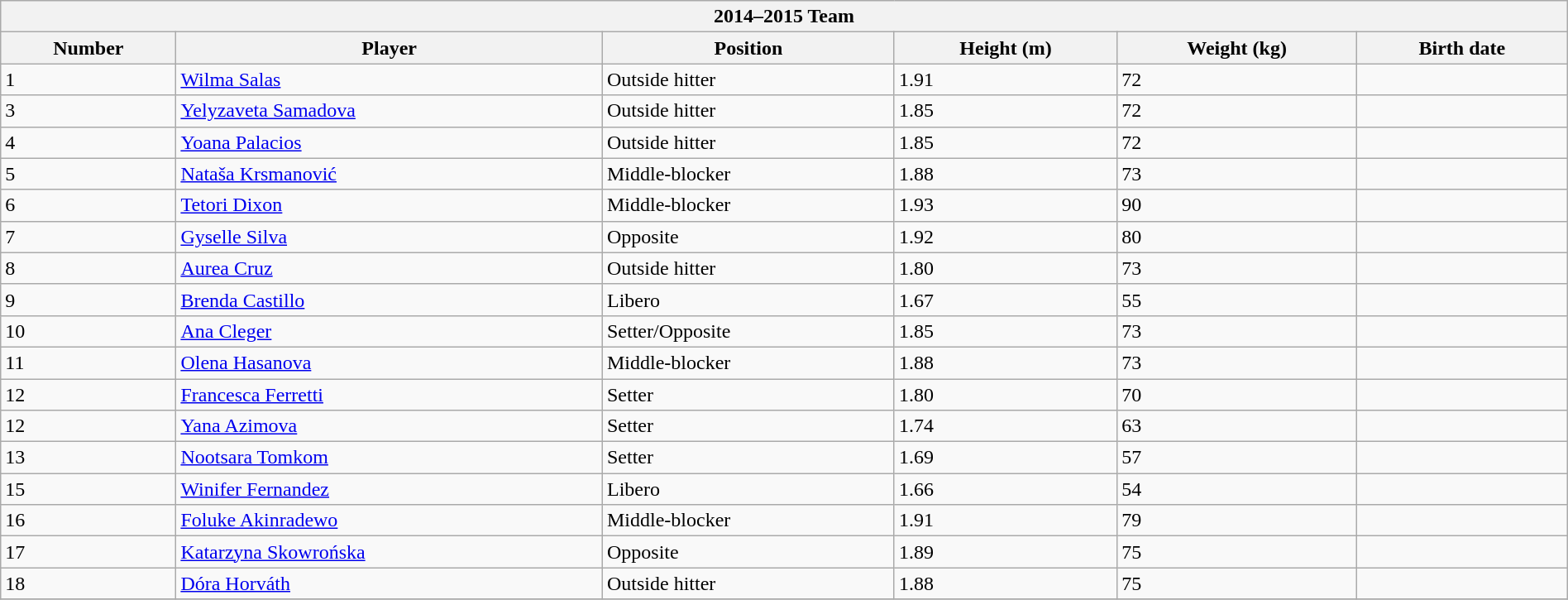<table class="wikitable collapsible collapsed" style="width:100%;">
<tr>
<th colspan=6><strong>2014–2015 Team</strong></th>
</tr>
<tr>
<th>Number</th>
<th>Player</th>
<th>Position</th>
<th>Height (m)</th>
<th>Weight (kg)</th>
<th>Birth date</th>
</tr>
<tr>
<td>1</td>
<td> <a href='#'>Wilma Salas</a></td>
<td>Outside hitter</td>
<td>1.91</td>
<td>72</td>
<td></td>
</tr>
<tr>
<td>3</td>
<td> <a href='#'>Yelyzaveta Samadova</a></td>
<td>Outside hitter</td>
<td>1.85</td>
<td>72</td>
<td></td>
</tr>
<tr>
<td>4</td>
<td> <a href='#'>Yoana Palacios</a></td>
<td>Outside hitter</td>
<td>1.85</td>
<td>72</td>
<td></td>
</tr>
<tr>
<td>5</td>
<td> <a href='#'>Nataša Krsmanović</a></td>
<td>Middle-blocker</td>
<td>1.88</td>
<td>73</td>
<td></td>
</tr>
<tr>
<td>6</td>
<td> <a href='#'>Tetori Dixon</a></td>
<td>Middle-blocker</td>
<td>1.93</td>
<td>90</td>
<td></td>
</tr>
<tr>
<td>7</td>
<td> <a href='#'>Gyselle Silva</a></td>
<td>Opposite</td>
<td>1.92</td>
<td>80</td>
<td></td>
</tr>
<tr>
<td>8</td>
<td> <a href='#'>Aurea Cruz</a></td>
<td>Outside hitter</td>
<td>1.80</td>
<td>73</td>
<td></td>
</tr>
<tr>
<td>9</td>
<td> <a href='#'>Brenda Castillo</a></td>
<td>Libero</td>
<td>1.67</td>
<td>55</td>
<td></td>
</tr>
<tr>
<td>10</td>
<td> <a href='#'>Ana Cleger</a></td>
<td>Setter/Opposite</td>
<td>1.85</td>
<td>73</td>
<td></td>
</tr>
<tr>
<td>11</td>
<td> <a href='#'>Olena Hasanova</a></td>
<td>Middle-blocker</td>
<td>1.88</td>
<td>73</td>
<td></td>
</tr>
<tr>
<td>12</td>
<td> <a href='#'>Francesca Ferretti</a></td>
<td>Setter</td>
<td>1.80</td>
<td>70</td>
<td></td>
</tr>
<tr>
<td>12</td>
<td> <a href='#'>Yana Azimova</a></td>
<td>Setter</td>
<td>1.74</td>
<td>63</td>
<td></td>
</tr>
<tr>
<td>13</td>
<td> <a href='#'>Nootsara Tomkom</a></td>
<td>Setter</td>
<td>1.69</td>
<td>57</td>
<td></td>
</tr>
<tr>
<td>15</td>
<td> <a href='#'>Winifer Fernandez</a></td>
<td>Libero</td>
<td>1.66</td>
<td>54</td>
<td></td>
</tr>
<tr>
<td>16</td>
<td> <a href='#'>Foluke Akinradewo</a></td>
<td>Middle-blocker</td>
<td>1.91</td>
<td>79</td>
<td></td>
</tr>
<tr>
<td>17</td>
<td> <a href='#'>Katarzyna Skowrońska</a></td>
<td>Opposite</td>
<td>1.89</td>
<td>75</td>
<td></td>
</tr>
<tr>
<td>18</td>
<td> <a href='#'>Dóra Horváth</a></td>
<td>Outside hitter</td>
<td>1.88</td>
<td>75</td>
<td></td>
</tr>
<tr>
</tr>
</table>
